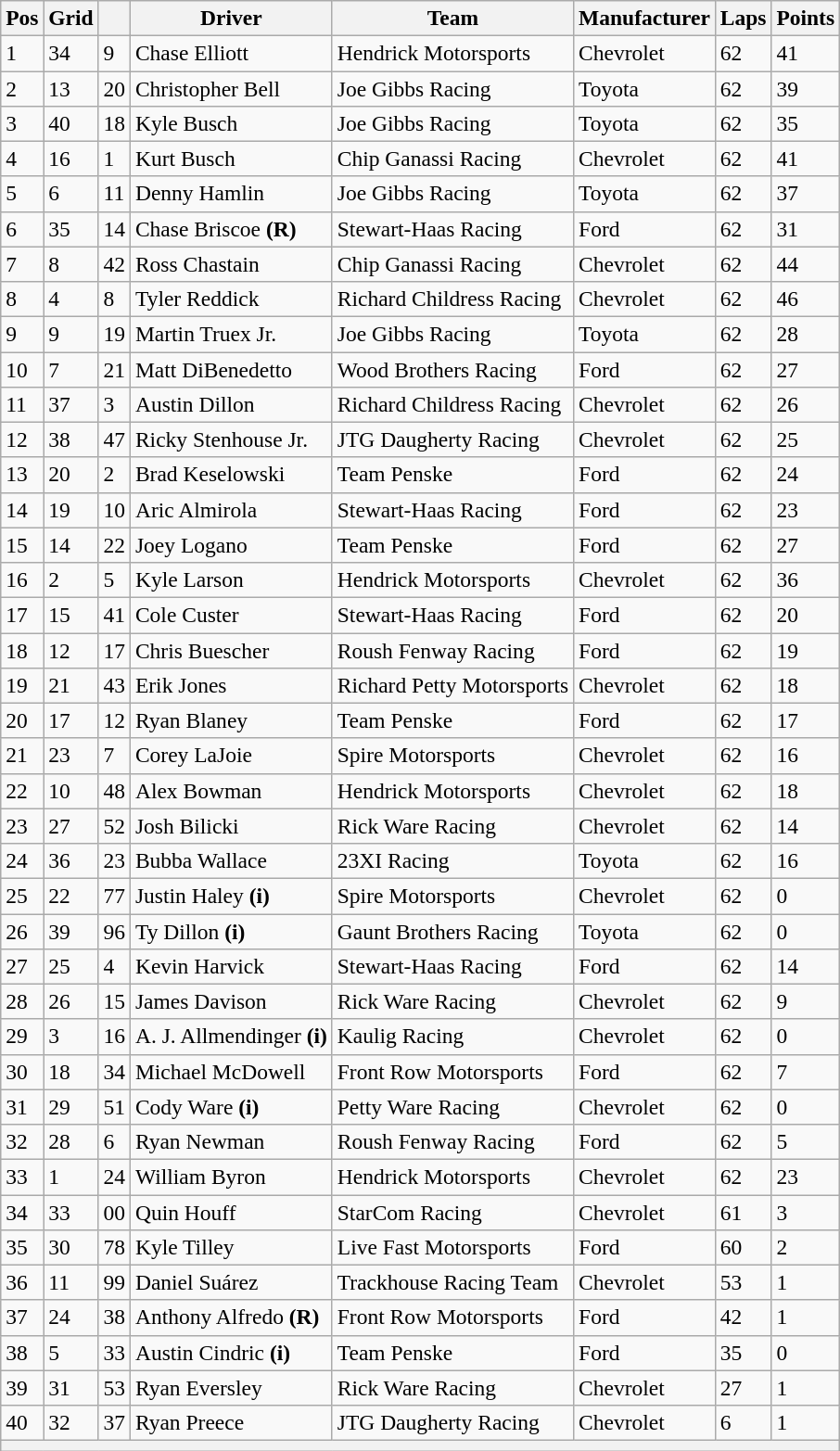<table class="wikitable" style="font-size:98%">
<tr>
<th>Pos</th>
<th>Grid</th>
<th></th>
<th>Driver</th>
<th>Team</th>
<th>Manufacturer</th>
<th>Laps</th>
<th>Points</th>
</tr>
<tr>
<td>1</td>
<td>34</td>
<td>9</td>
<td>Chase Elliott</td>
<td>Hendrick Motorsports</td>
<td>Chevrolet</td>
<td>62</td>
<td>41</td>
</tr>
<tr>
<td>2</td>
<td>13</td>
<td>20</td>
<td>Christopher Bell</td>
<td>Joe Gibbs Racing</td>
<td>Toyota</td>
<td>62</td>
<td>39</td>
</tr>
<tr>
<td>3</td>
<td>40</td>
<td>18</td>
<td>Kyle Busch</td>
<td>Joe Gibbs Racing</td>
<td>Toyota</td>
<td>62</td>
<td>35</td>
</tr>
<tr>
<td>4</td>
<td>16</td>
<td>1</td>
<td>Kurt Busch</td>
<td>Chip Ganassi Racing</td>
<td>Chevrolet</td>
<td>62</td>
<td>41</td>
</tr>
<tr>
<td>5</td>
<td>6</td>
<td>11</td>
<td>Denny Hamlin</td>
<td>Joe Gibbs Racing</td>
<td>Toyota</td>
<td>62</td>
<td>37</td>
</tr>
<tr>
<td>6</td>
<td>35</td>
<td>14</td>
<td>Chase Briscoe <strong>(R)</strong></td>
<td>Stewart-Haas Racing</td>
<td>Ford</td>
<td>62</td>
<td>31</td>
</tr>
<tr>
<td>7</td>
<td>8</td>
<td>42</td>
<td>Ross Chastain</td>
<td>Chip Ganassi Racing</td>
<td>Chevrolet</td>
<td>62</td>
<td>44</td>
</tr>
<tr>
<td>8</td>
<td>4</td>
<td>8</td>
<td>Tyler Reddick</td>
<td>Richard Childress Racing</td>
<td>Chevrolet</td>
<td>62</td>
<td>46</td>
</tr>
<tr>
<td>9</td>
<td>9</td>
<td>19</td>
<td>Martin Truex Jr.</td>
<td>Joe Gibbs Racing</td>
<td>Toyota</td>
<td>62</td>
<td>28</td>
</tr>
<tr>
<td>10</td>
<td>7</td>
<td>21</td>
<td>Matt DiBenedetto</td>
<td>Wood Brothers Racing</td>
<td>Ford</td>
<td>62</td>
<td>27</td>
</tr>
<tr>
<td>11</td>
<td>37</td>
<td>3</td>
<td>Austin Dillon</td>
<td>Richard Childress Racing</td>
<td>Chevrolet</td>
<td>62</td>
<td>26</td>
</tr>
<tr>
<td>12</td>
<td>38</td>
<td>47</td>
<td>Ricky Stenhouse Jr.</td>
<td>JTG Daugherty Racing</td>
<td>Chevrolet</td>
<td>62</td>
<td>25</td>
</tr>
<tr>
<td>13</td>
<td>20</td>
<td>2</td>
<td>Brad Keselowski</td>
<td>Team Penske</td>
<td>Ford</td>
<td>62</td>
<td>24</td>
</tr>
<tr>
<td>14</td>
<td>19</td>
<td>10</td>
<td>Aric Almirola</td>
<td>Stewart-Haas Racing</td>
<td>Ford</td>
<td>62</td>
<td>23</td>
</tr>
<tr>
<td>15</td>
<td>14</td>
<td>22</td>
<td>Joey Logano</td>
<td>Team Penske</td>
<td>Ford</td>
<td>62</td>
<td>27</td>
</tr>
<tr>
<td>16</td>
<td>2</td>
<td>5</td>
<td>Kyle Larson</td>
<td>Hendrick Motorsports</td>
<td>Chevrolet</td>
<td>62</td>
<td>36</td>
</tr>
<tr>
<td>17</td>
<td>15</td>
<td>41</td>
<td>Cole Custer</td>
<td>Stewart-Haas Racing</td>
<td>Ford</td>
<td>62</td>
<td>20</td>
</tr>
<tr>
<td>18</td>
<td>12</td>
<td>17</td>
<td>Chris Buescher</td>
<td>Roush Fenway Racing</td>
<td>Ford</td>
<td>62</td>
<td>19</td>
</tr>
<tr>
<td>19</td>
<td>21</td>
<td>43</td>
<td>Erik Jones</td>
<td>Richard Petty Motorsports</td>
<td>Chevrolet</td>
<td>62</td>
<td>18</td>
</tr>
<tr>
<td>20</td>
<td>17</td>
<td>12</td>
<td>Ryan Blaney</td>
<td>Team Penske</td>
<td>Ford</td>
<td>62</td>
<td>17</td>
</tr>
<tr>
<td>21</td>
<td>23</td>
<td>7</td>
<td>Corey LaJoie</td>
<td>Spire Motorsports</td>
<td>Chevrolet</td>
<td>62</td>
<td>16</td>
</tr>
<tr>
<td>22</td>
<td>10</td>
<td>48</td>
<td>Alex Bowman</td>
<td>Hendrick Motorsports</td>
<td>Chevrolet</td>
<td>62</td>
<td>18</td>
</tr>
<tr>
<td>23</td>
<td>27</td>
<td>52</td>
<td>Josh Bilicki</td>
<td>Rick Ware Racing</td>
<td>Chevrolet</td>
<td>62</td>
<td>14</td>
</tr>
<tr>
<td>24</td>
<td>36</td>
<td>23</td>
<td>Bubba Wallace</td>
<td>23XI Racing</td>
<td>Toyota</td>
<td>62</td>
<td>16</td>
</tr>
<tr>
<td>25</td>
<td>22</td>
<td>77</td>
<td>Justin Haley <strong>(i)</strong></td>
<td>Spire Motorsports</td>
<td>Chevrolet</td>
<td>62</td>
<td>0</td>
</tr>
<tr>
<td>26</td>
<td>39</td>
<td>96</td>
<td>Ty Dillon <strong>(i)</strong></td>
<td>Gaunt Brothers Racing</td>
<td>Toyota</td>
<td>62</td>
<td>0</td>
</tr>
<tr>
<td>27</td>
<td>25</td>
<td>4</td>
<td>Kevin Harvick</td>
<td>Stewart-Haas Racing</td>
<td>Ford</td>
<td>62</td>
<td>14</td>
</tr>
<tr>
<td>28</td>
<td>26</td>
<td>15</td>
<td>James Davison</td>
<td>Rick Ware Racing</td>
<td>Chevrolet</td>
<td>62</td>
<td>9</td>
</tr>
<tr>
<td>29</td>
<td>3</td>
<td>16</td>
<td>A. J. Allmendinger <strong>(i)</strong></td>
<td>Kaulig Racing</td>
<td>Chevrolet</td>
<td>62</td>
<td>0</td>
</tr>
<tr>
<td>30</td>
<td>18</td>
<td>34</td>
<td>Michael McDowell</td>
<td>Front Row Motorsports</td>
<td>Ford</td>
<td>62</td>
<td>7</td>
</tr>
<tr>
<td>31</td>
<td>29</td>
<td>51</td>
<td>Cody Ware <strong>(i)</strong></td>
<td>Petty Ware Racing</td>
<td>Chevrolet</td>
<td>62</td>
<td>0</td>
</tr>
<tr>
<td>32</td>
<td>28</td>
<td>6</td>
<td>Ryan Newman</td>
<td>Roush Fenway Racing</td>
<td>Ford</td>
<td>62</td>
<td>5</td>
</tr>
<tr>
<td>33</td>
<td>1</td>
<td>24</td>
<td>William Byron</td>
<td>Hendrick Motorsports</td>
<td>Chevrolet</td>
<td>62</td>
<td>23</td>
</tr>
<tr>
<td>34</td>
<td>33</td>
<td>00</td>
<td>Quin Houff</td>
<td>StarCom Racing</td>
<td>Chevrolet</td>
<td>61</td>
<td>3</td>
</tr>
<tr>
<td>35</td>
<td>30</td>
<td>78</td>
<td>Kyle Tilley</td>
<td>Live Fast Motorsports</td>
<td>Ford</td>
<td>60</td>
<td>2</td>
</tr>
<tr>
<td>36</td>
<td>11</td>
<td>99</td>
<td>Daniel Suárez</td>
<td>Trackhouse Racing Team</td>
<td>Chevrolet</td>
<td>53</td>
<td>1</td>
</tr>
<tr>
<td>37</td>
<td>24</td>
<td>38</td>
<td>Anthony Alfredo <strong>(R)</strong></td>
<td>Front Row Motorsports</td>
<td>Ford</td>
<td>42</td>
<td>1</td>
</tr>
<tr>
<td>38</td>
<td>5</td>
<td>33</td>
<td>Austin Cindric <strong>(i)</strong></td>
<td>Team Penske</td>
<td>Ford</td>
<td>35</td>
<td>0</td>
</tr>
<tr>
<td>39</td>
<td>31</td>
<td>53</td>
<td>Ryan Eversley</td>
<td>Rick Ware Racing</td>
<td>Chevrolet</td>
<td>27</td>
<td>1</td>
</tr>
<tr>
<td>40</td>
<td>32</td>
<td>37</td>
<td>Ryan Preece</td>
<td>JTG Daugherty Racing</td>
<td>Chevrolet</td>
<td>6</td>
<td>1</td>
</tr>
<tr>
<th colspan="8"></th>
</tr>
</table>
